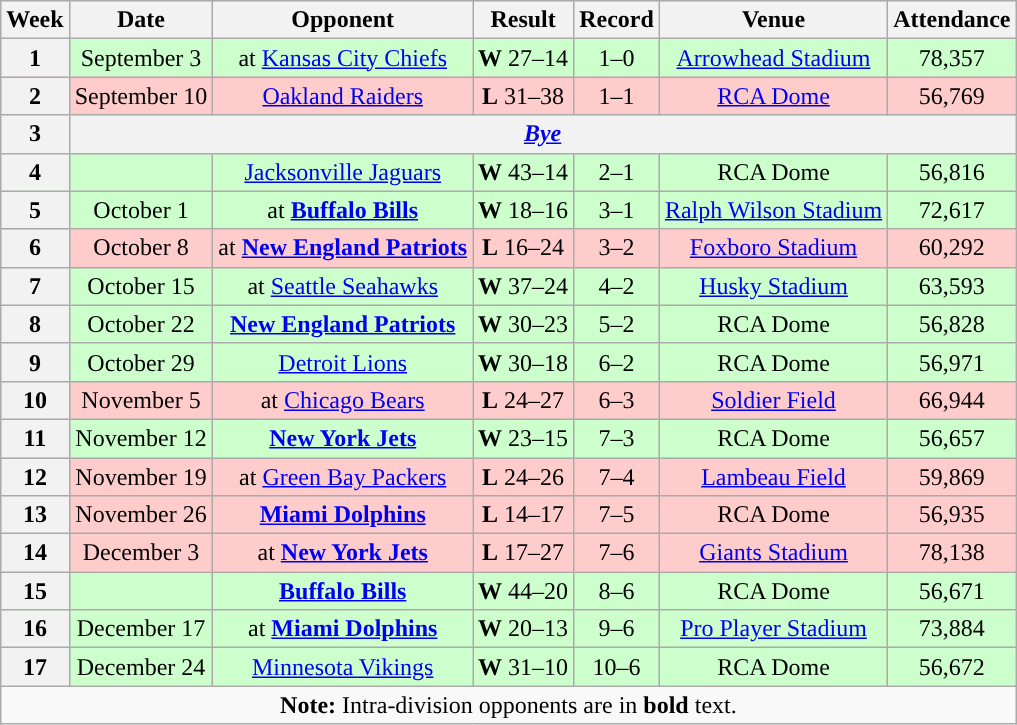<table class="wikitable" style="text-align:center">
<tr>
<th>Week</th>
<th>Date</th>
<th>Opponent</th>
<th>Result</th>
<th>Record</th>
<th>Venue</th>
<th>Attendance</th>
</tr>
<tr style="background:#cfc">
<th>1</th>
<td>September 3</td>
<td>at <a href='#'>Kansas City Chiefs</a></td>
<td><strong>W</strong> 27–14</td>
<td>1–0</td>
<td><a href='#'>Arrowhead Stadium</a></td>
<td>78,357</td>
</tr>
<tr style="background:#fcc">
<th>2</th>
<td>September 10</td>
<td><a href='#'>Oakland Raiders</a></td>
<td><strong>L</strong> 31–38</td>
<td>1–1</td>
<td><a href='#'>RCA Dome</a></td>
<td>56,769</td>
</tr>
<tr>
<th>3</th>
<th colspan="6"><em><a href='#'>Bye</a></em></th>
</tr>
<tr style="background:#cfc">
<th>4</th>
<td></td>
<td><a href='#'>Jacksonville Jaguars</a></td>
<td><strong>W</strong> 43–14</td>
<td>2–1</td>
<td>RCA Dome</td>
<td>56,816</td>
</tr>
<tr style="background:#cfc">
<th>5</th>
<td>October 1</td>
<td>at <strong><a href='#'>Buffalo Bills</a></strong></td>
<td><strong>W</strong> 18–16</td>
<td>3–1</td>
<td><a href='#'>Ralph Wilson Stadium</a></td>
<td>72,617</td>
</tr>
<tr style="background:#fcc">
<th>6</th>
<td>October 8</td>
<td>at <strong><a href='#'>New England Patriots</a></strong></td>
<td><strong>L</strong> 16–24</td>
<td>3–2</td>
<td><a href='#'>Foxboro Stadium</a></td>
<td>60,292</td>
</tr>
<tr style="background:#cfc">
<th>7</th>
<td>October 15</td>
<td>at <a href='#'>Seattle Seahawks</a></td>
<td><strong>W</strong> 37–24</td>
<td>4–2</td>
<td><a href='#'>Husky Stadium</a></td>
<td>63,593</td>
</tr>
<tr style="background:#cfc">
<th>8</th>
<td>October 22</td>
<td><strong><a href='#'>New England Patriots</a></strong></td>
<td><strong>W</strong> 30–23</td>
<td>5–2</td>
<td>RCA Dome</td>
<td>56,828</td>
</tr>
<tr style="background:#cfc">
<th>9</th>
<td>October 29</td>
<td><a href='#'>Detroit Lions</a></td>
<td><strong>W</strong> 30–18</td>
<td>6–2</td>
<td>RCA Dome</td>
<td>56,971</td>
</tr>
<tr style="background:#fcc">
<th>10</th>
<td>November 5</td>
<td>at <a href='#'>Chicago Bears</a></td>
<td><strong>L</strong> 24–27</td>
<td>6–3</td>
<td><a href='#'>Soldier Field</a></td>
<td>66,944</td>
</tr>
<tr style="background:#cfc">
<th>11</th>
<td>November 12</td>
<td><strong><a href='#'>New York Jets</a></strong></td>
<td><strong>W</strong> 23–15</td>
<td>7–3</td>
<td>RCA Dome</td>
<td>56,657</td>
</tr>
<tr style="background:#fcc">
<th>12</th>
<td>November 19</td>
<td>at <a href='#'>Green Bay Packers</a></td>
<td><strong>L</strong> 24–26</td>
<td>7–4</td>
<td><a href='#'>Lambeau Field</a></td>
<td>59,869</td>
</tr>
<tr style="background:#fcc">
<th>13</th>
<td>November 26</td>
<td><strong><a href='#'>Miami Dolphins</a></strong></td>
<td><strong>L</strong> 14–17</td>
<td>7–5</td>
<td>RCA Dome</td>
<td>56,935</td>
</tr>
<tr style="background:#fcc">
<th>14</th>
<td>December 3</td>
<td>at <strong><a href='#'>New York Jets</a></strong></td>
<td><strong>L</strong> 17–27</td>
<td>7–6</td>
<td><a href='#'>Giants Stadium</a></td>
<td>78,138</td>
</tr>
<tr style="background:#cfc">
<th>15</th>
<td></td>
<td><strong><a href='#'>Buffalo Bills</a></strong></td>
<td><strong>W</strong> 44–20</td>
<td>8–6</td>
<td>RCA Dome</td>
<td>56,671</td>
</tr>
<tr style="background:#cfc">
<th>16</th>
<td>December 17</td>
<td>at <strong><a href='#'>Miami Dolphins</a></strong></td>
<td><strong>W</strong> 20–13</td>
<td>9–6</td>
<td><a href='#'>Pro Player Stadium</a></td>
<td>73,884</td>
</tr>
<tr style="background:#cfc">
<th>17</th>
<td>December 24</td>
<td><a href='#'>Minnesota Vikings</a></td>
<td><strong>W</strong> 31–10</td>
<td>10–6</td>
<td>RCA Dome</td>
<td>56,672</td>
</tr>
<tr>
<td colspan="7"><strong>Note:</strong> Intra-division opponents are in <strong>bold</strong> text.</td>
</tr>
</table>
